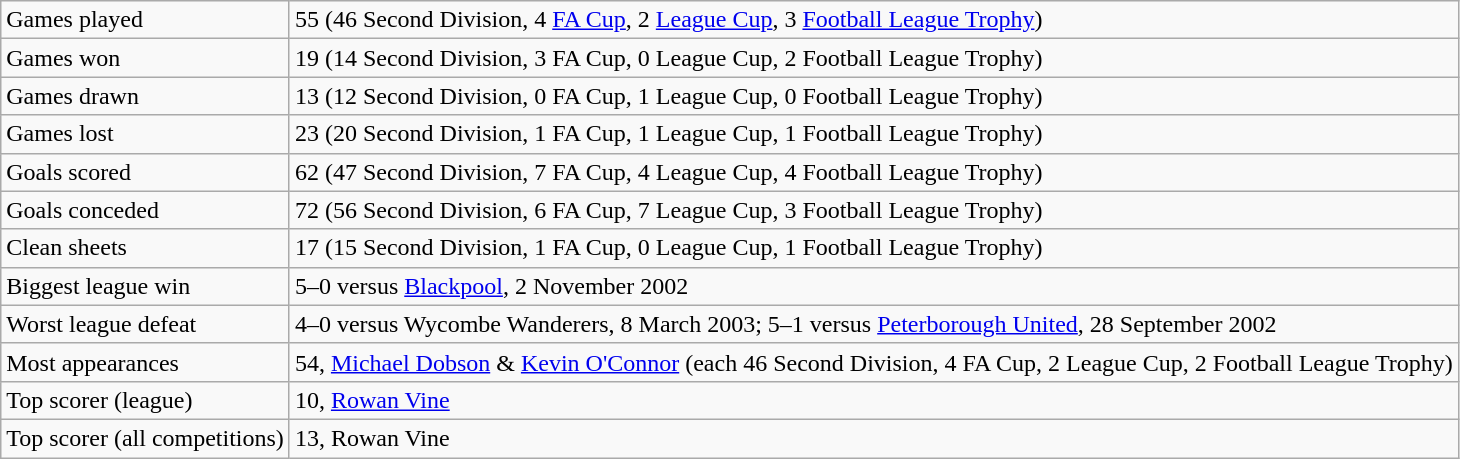<table class="wikitable">
<tr>
<td>Games played</td>
<td>55 (46 Second Division, 4 <a href='#'>FA Cup</a>, 2 <a href='#'>League Cup</a>, 3 <a href='#'>Football League Trophy</a>)</td>
</tr>
<tr>
<td>Games won</td>
<td>19 (14 Second Division, 3 FA Cup, 0 League Cup, 2 Football League Trophy)</td>
</tr>
<tr>
<td>Games drawn</td>
<td>13 (12 Second Division, 0 FA Cup, 1 League Cup, 0 Football League Trophy)</td>
</tr>
<tr>
<td>Games lost</td>
<td>23 (20 Second Division, 1 FA Cup, 1 League Cup, 1 Football League Trophy)</td>
</tr>
<tr>
<td>Goals scored</td>
<td>62 (47 Second Division, 7 FA Cup, 4 League Cup, 4 Football League Trophy)</td>
</tr>
<tr>
<td>Goals conceded</td>
<td>72 (56 Second Division, 6 FA Cup, 7 League Cup, 3 Football League Trophy)</td>
</tr>
<tr>
<td>Clean sheets</td>
<td>17 (15 Second Division, 1 FA Cup, 0 League Cup, 1 Football League Trophy)</td>
</tr>
<tr>
<td>Biggest league win</td>
<td>5–0 versus <a href='#'>Blackpool</a>, 2 November 2002</td>
</tr>
<tr>
<td>Worst league defeat</td>
<td>4–0 versus Wycombe Wanderers, 8 March 2003; 5–1 versus <a href='#'>Peterborough United</a>, 28 September 2002</td>
</tr>
<tr>
<td>Most appearances</td>
<td>54, <a href='#'>Michael Dobson</a> & <a href='#'>Kevin O'Connor</a> (each 46 Second Division, 4 FA Cup, 2 League Cup, 2 Football League Trophy)</td>
</tr>
<tr>
<td>Top scorer (league)</td>
<td>10, <a href='#'>Rowan Vine</a></td>
</tr>
<tr>
<td>Top scorer (all competitions)</td>
<td>13, Rowan Vine</td>
</tr>
</table>
